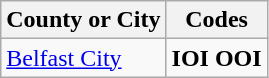<table class="wikitable">
<tr>
<th>County or City</th>
<th>Codes</th>
</tr>
<tr>
<td><a href='#'>Belfast City</a></td>
<td><strong>IOI</strong> <strong>OOI</strong></td>
</tr>
</table>
